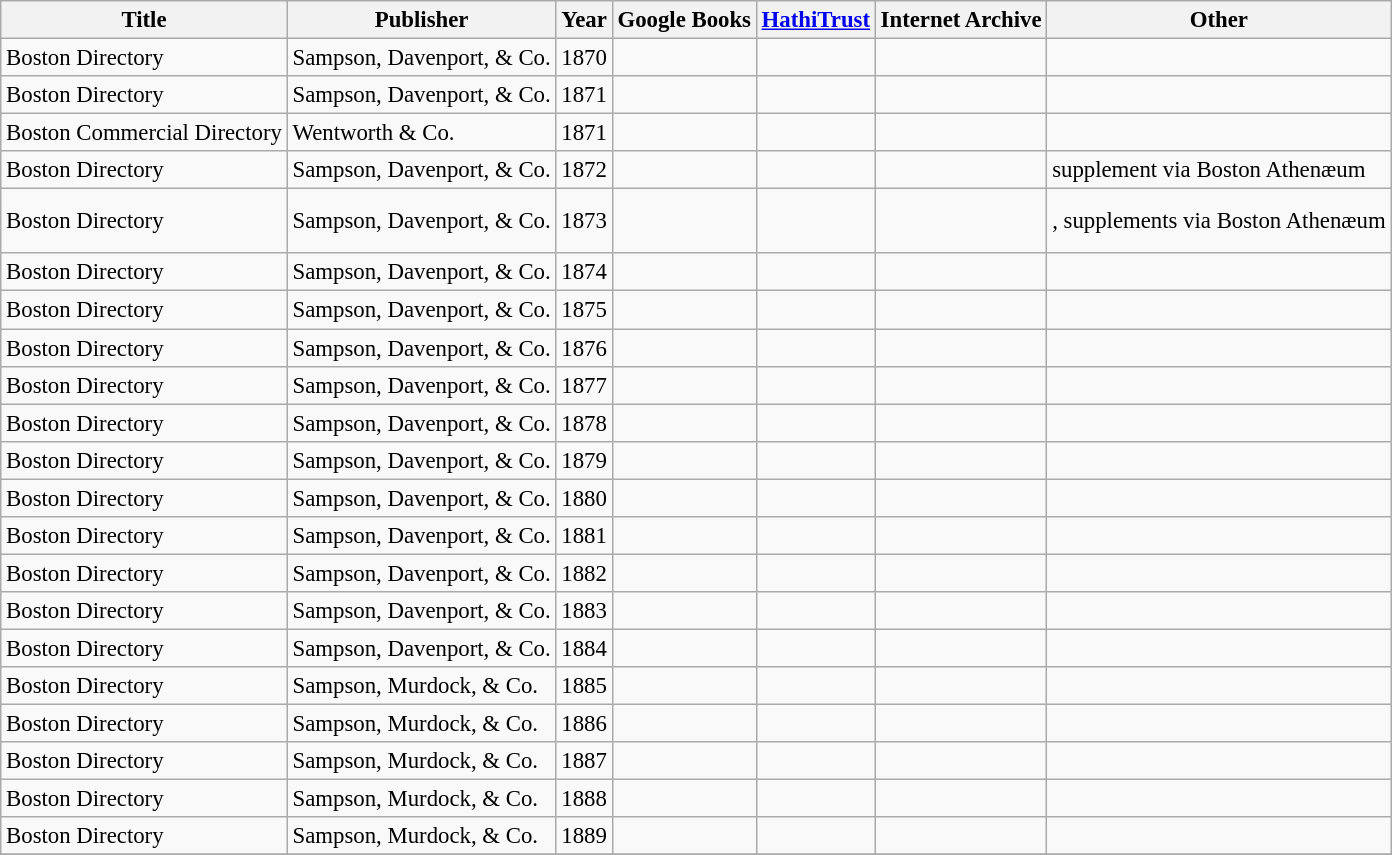<table class="wikitable" style="font-size: 95%;">
<tr>
<th>Title</th>
<th>Publisher</th>
<th>Year</th>
<th>Google Books</th>
<th><a href='#'>HathiTrust</a></th>
<th>Internet Archive</th>
<th>Other</th>
</tr>
<tr>
<td>Boston Directory</td>
<td>Sampson, Davenport, & Co.</td>
<td>1870</td>
<td></td>
<td></td>
<td></td>
<td><br></td>
</tr>
<tr>
<td>Boston Directory</td>
<td>Sampson, Davenport, & Co.</td>
<td>1871</td>
<td></td>
<td></td>
<td></td>
<td></td>
</tr>
<tr>
<td>Boston Commercial Directory</td>
<td>Wentworth & Co.</td>
<td>1871</td>
<td></td>
<td></td>
<td></td>
<td></td>
</tr>
<tr>
<td>Boston Directory</td>
<td>Sampson, Davenport, & Co.</td>
<td>1872</td>
<td></td>
<td></td>
<td></td>
<td> supplement via Boston Athenæum<br></td>
</tr>
<tr>
<td>Boston Directory</td>
<td>Sampson, Davenport, & Co.</td>
<td>1873</td>
<td><br><br></td>
<td></td>
<td></td>
<td>,  supplements via Boston Athenæum</td>
</tr>
<tr>
<td>Boston Directory</td>
<td>Sampson, Davenport, & Co.</td>
<td>1874</td>
<td></td>
<td></td>
<td></td>
<td></td>
</tr>
<tr>
<td>Boston Directory</td>
<td>Sampson, Davenport, & Co.</td>
<td>1875</td>
<td></td>
<td></td>
<td></td>
<td><br></td>
</tr>
<tr>
<td>Boston Directory</td>
<td>Sampson, Davenport, & Co.</td>
<td>1876</td>
<td></td>
<td></td>
<td></td>
<td></td>
</tr>
<tr>
<td>Boston Directory</td>
<td>Sampson, Davenport, & Co.</td>
<td>1877</td>
<td></td>
<td></td>
<td></td>
<td></td>
</tr>
<tr>
<td>Boston Directory</td>
<td>Sampson, Davenport, & Co.</td>
<td>1878</td>
<td></td>
<td></td>
<td></td>
<td></td>
</tr>
<tr>
<td>Boston Directory</td>
<td>Sampson, Davenport, & Co.</td>
<td>1879</td>
<td></td>
<td></td>
<td></td>
<td></td>
</tr>
<tr>
<td>Boston Directory</td>
<td>Sampson, Davenport, & Co.</td>
<td>1880</td>
<td></td>
<td></td>
<td></td>
<td></td>
</tr>
<tr>
<td>Boston Directory</td>
<td>Sampson, Davenport, & Co.</td>
<td>1881</td>
<td></td>
<td></td>
<td></td>
<td></td>
</tr>
<tr>
<td>Boston Directory</td>
<td>Sampson, Davenport, & Co.</td>
<td>1882</td>
<td></td>
<td></td>
<td></td>
<td></td>
</tr>
<tr>
<td>Boston Directory</td>
<td>Sampson, Davenport, & Co.</td>
<td>1883</td>
<td></td>
<td></td>
<td></td>
<td></td>
</tr>
<tr>
<td>Boston Directory</td>
<td>Sampson, Davenport, & Co.</td>
<td>1884</td>
<td></td>
<td></td>
<td></td>
<td></td>
</tr>
<tr>
<td>Boston Directory</td>
<td>Sampson, Murdock, & Co.</td>
<td>1885</td>
<td></td>
<td></td>
<td></td>
<td><br></td>
</tr>
<tr>
<td>Boston Directory</td>
<td>Sampson, Murdock, & Co.</td>
<td>1886</td>
<td></td>
<td></td>
<td></td>
<td></td>
</tr>
<tr>
<td>Boston Directory</td>
<td>Sampson, Murdock, & Co.</td>
<td>1887</td>
<td></td>
<td></td>
<td></td>
<td></td>
</tr>
<tr>
<td>Boston Directory</td>
<td>Sampson, Murdock, & Co.</td>
<td>1888</td>
<td></td>
<td></td>
<td></td>
<td></td>
</tr>
<tr>
<td>Boston Directory</td>
<td>Sampson, Murdock, & Co.</td>
<td>1889</td>
<td></td>
<td></td>
<td></td>
<td></td>
</tr>
<tr>
</tr>
</table>
